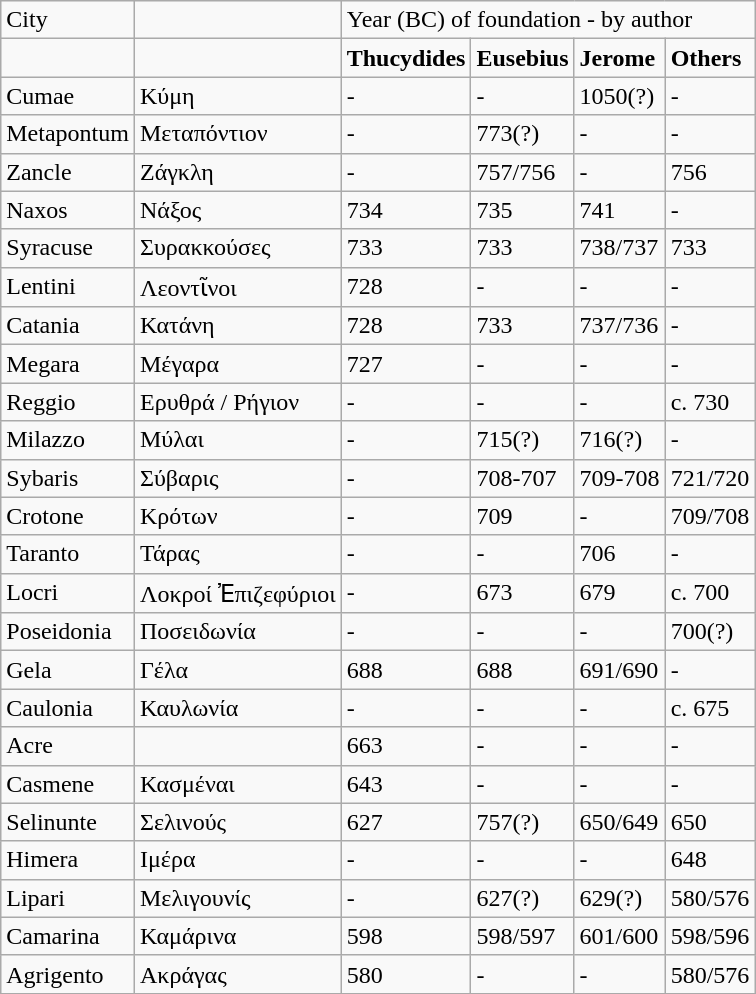<table class="wikitable sortable">
<tr>
<td>City</td>
<td></td>
<td colspan="4">Year (BC) of foundation - by author</td>
</tr>
<tr>
<td></td>
<td></td>
<td><strong>Thucydides</strong></td>
<td><strong>Eusebius</strong></td>
<td><strong>Jerome</strong></td>
<td><strong>Others</strong></td>
</tr>
<tr>
<td>Cumae</td>
<td>Κύμη</td>
<td>-</td>
<td>-</td>
<td>1050(?)</td>
<td>-</td>
</tr>
<tr>
<td>Metapontum</td>
<td>Μεταπόντιον</td>
<td>-</td>
<td>773(?)</td>
<td>-</td>
<td>-</td>
</tr>
<tr>
<td>Zancle</td>
<td>Ζάγκλη</td>
<td>-</td>
<td>757/756</td>
<td>-</td>
<td>756</td>
</tr>
<tr>
<td>Naxos</td>
<td>Νάξος</td>
<td>734</td>
<td>735</td>
<td>741</td>
<td>-</td>
</tr>
<tr>
<td>Syracuse</td>
<td>Συρακκούσες</td>
<td>733</td>
<td>733</td>
<td>738/737</td>
<td>733</td>
</tr>
<tr>
<td>Lentini</td>
<td>Λεοντῖνοι</td>
<td>728</td>
<td>-</td>
<td>-</td>
<td>-</td>
</tr>
<tr>
<td>Catania</td>
<td>Κατάνη</td>
<td>728</td>
<td>733</td>
<td>737/736</td>
<td>-</td>
</tr>
<tr>
<td>Megara</td>
<td>Μέγαρα</td>
<td>727</td>
<td>-</td>
<td>-</td>
<td>-</td>
</tr>
<tr>
<td>Reggio</td>
<td>Ερυθρά / Ρήγιον</td>
<td>-</td>
<td>-</td>
<td>-</td>
<td>c.    730</td>
</tr>
<tr>
<td>Milazzo</td>
<td>Μύλαι</td>
<td>-</td>
<td>715(?)</td>
<td>716(?)</td>
<td>-</td>
</tr>
<tr>
<td>Sybaris</td>
<td>Σύβαρις</td>
<td>-</td>
<td>708-707</td>
<td>709-708</td>
<td>721/720</td>
</tr>
<tr>
<td>Crotone</td>
<td>Κρότων</td>
<td>-</td>
<td>709</td>
<td>-</td>
<td>709/708</td>
</tr>
<tr>
<td>Taranto</td>
<td>Τάρας</td>
<td>-</td>
<td>-</td>
<td>706</td>
<td>-</td>
</tr>
<tr>
<td>Locri</td>
<td>Λοκροί Ἐπιζεφύριοι</td>
<td>-</td>
<td>673</td>
<td>679</td>
<td>c.    700</td>
</tr>
<tr>
<td>Poseidonia</td>
<td>Ποσειδωνία</td>
<td>-</td>
<td>-</td>
<td>-</td>
<td>700(?)</td>
</tr>
<tr>
<td>Gela</td>
<td>Γέλα</td>
<td>688</td>
<td>688</td>
<td>691/690</td>
<td>-</td>
</tr>
<tr>
<td>Caulonia</td>
<td>Καυλωνία</td>
<td>-</td>
<td>-</td>
<td>-</td>
<td>c.    675</td>
</tr>
<tr>
<td>Acre</td>
<td></td>
<td>663</td>
<td>-</td>
<td>-</td>
<td>-</td>
</tr>
<tr>
<td>Casmene</td>
<td>Κασμέναι</td>
<td>643</td>
<td>-</td>
<td>-</td>
<td>-</td>
</tr>
<tr>
<td>Selinunte</td>
<td>Σελινούς</td>
<td>627</td>
<td>757(?)</td>
<td>650/649</td>
<td>650</td>
</tr>
<tr>
<td>Himera</td>
<td>Ιμέρα</td>
<td>-</td>
<td>-</td>
<td>-</td>
<td>648</td>
</tr>
<tr>
<td>Lipari</td>
<td>Μελιγουνίς</td>
<td>-</td>
<td>627(?)</td>
<td>629(?)</td>
<td>580/576</td>
</tr>
<tr>
<td>Camarina</td>
<td>Καμάρινα</td>
<td>598</td>
<td>598/597</td>
<td>601/600</td>
<td>598/596</td>
</tr>
<tr>
<td>Agrigento</td>
<td>Ακράγας</td>
<td>580</td>
<td>-</td>
<td>-</td>
<td>580/576</td>
</tr>
</table>
